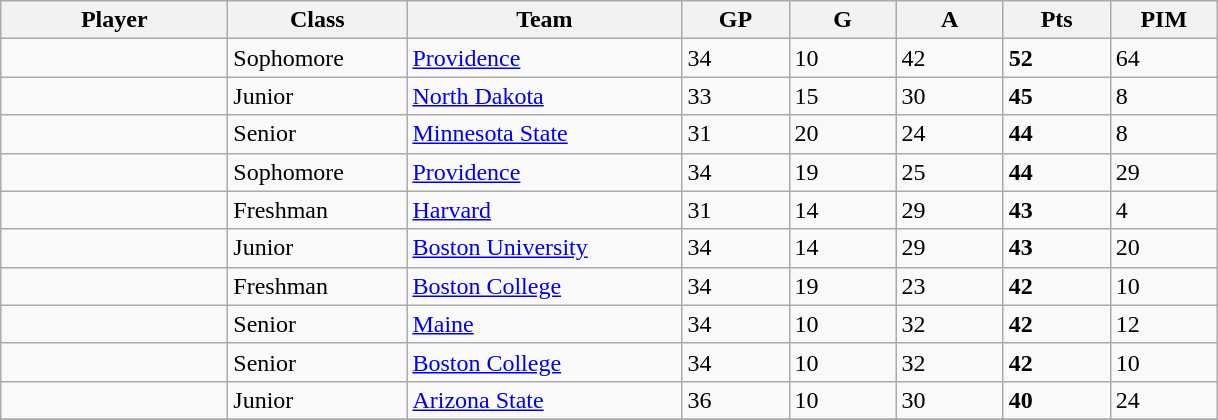<table class="wikitable sortable">
<tr>
<th style="width: 9em;">Player</th>
<th style="width: 7em;">Class</th>
<th style="width: 11em;">Team</th>
<th style="width: 4em;">GP</th>
<th style="width: 4em;">G</th>
<th style="width: 4em;">A</th>
<th style="width: 4em;">Pts</th>
<th style="width: 4em;">PIM</th>
</tr>
<tr>
<td></td>
<td>Sophomore</td>
<td><a href='#'>Providence</a></td>
<td>34</td>
<td>10</td>
<td>42</td>
<td><strong>52</strong></td>
<td>64</td>
</tr>
<tr>
<td></td>
<td>Junior</td>
<td><a href='#'>North Dakota</a></td>
<td>33</td>
<td>15</td>
<td>30</td>
<td><strong>45</strong></td>
<td>8</td>
</tr>
<tr>
<td></td>
<td>Senior</td>
<td><a href='#'>Minnesota State</a></td>
<td>31</td>
<td>20</td>
<td>24</td>
<td><strong>44</strong></td>
<td>8</td>
</tr>
<tr>
<td></td>
<td>Sophomore</td>
<td><a href='#'>Providence</a></td>
<td>34</td>
<td>19</td>
<td>25</td>
<td><strong>44</strong></td>
<td>29</td>
</tr>
<tr>
<td></td>
<td>Freshman</td>
<td><a href='#'>Harvard</a></td>
<td>31</td>
<td>14</td>
<td>29</td>
<td><strong>43</strong></td>
<td>4</td>
</tr>
<tr>
<td></td>
<td>Junior</td>
<td><a href='#'>Boston University</a></td>
<td>34</td>
<td>14</td>
<td>29</td>
<td><strong>43</strong></td>
<td>20</td>
</tr>
<tr>
<td></td>
<td>Freshman</td>
<td><a href='#'>Boston College</a></td>
<td>34</td>
<td>19</td>
<td>23</td>
<td><strong>42</strong></td>
<td>10</td>
</tr>
<tr>
<td></td>
<td>Senior</td>
<td><a href='#'>Maine</a></td>
<td>34</td>
<td>10</td>
<td>32</td>
<td><strong>42</strong></td>
<td>12</td>
</tr>
<tr>
<td></td>
<td>Senior</td>
<td><a href='#'>Boston College</a></td>
<td>34</td>
<td>10</td>
<td>32</td>
<td><strong>42</strong></td>
<td>10</td>
</tr>
<tr>
<td></td>
<td>Junior</td>
<td><a href='#'>Arizona State</a></td>
<td>36</td>
<td>10</td>
<td>30</td>
<td><strong>40</strong></td>
<td>24</td>
</tr>
<tr>
</tr>
</table>
